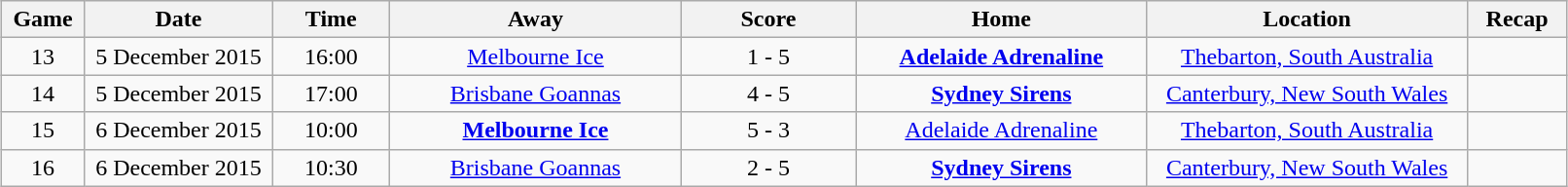<table class="wikitable" width="85%" style="margin: 1em auto 1em auto">
<tr>
<th width="1%">Game</th>
<th width="6%">Date</th>
<th width="4%">Time</th>
<th width="10%">Away</th>
<th width="6%">Score</th>
<th width="10%">Home</th>
<th width="11%">Location</th>
<th width="2%">Recap</th>
</tr>
<tr align="center">
<td>13</td>
<td>5 December 2015</td>
<td>16:00</td>
<td><a href='#'>Melbourne Ice</a></td>
<td>1 - 5</td>
<td><strong><a href='#'>Adelaide Adrenaline</a></strong></td>
<td><a href='#'>Thebarton, South Australia</a></td>
<td></td>
</tr>
<tr align="center">
<td>14</td>
<td>5 December 2015</td>
<td>17:00</td>
<td><a href='#'>Brisbane Goannas</a></td>
<td>4 - 5</td>
<td><strong><a href='#'>Sydney Sirens</a></strong></td>
<td><a href='#'>Canterbury, New South Wales</a></td>
<td></td>
</tr>
<tr align="center">
<td>15</td>
<td>6 December 2015</td>
<td>10:00</td>
<td><strong><a href='#'>Melbourne Ice</a></strong></td>
<td>5 - 3</td>
<td><a href='#'>Adelaide Adrenaline</a></td>
<td><a href='#'>Thebarton, South Australia</a></td>
<td></td>
</tr>
<tr align="center">
<td>16</td>
<td>6 December 2015</td>
<td>10:30</td>
<td><a href='#'>Brisbane Goannas</a></td>
<td>2 - 5</td>
<td><strong><a href='#'>Sydney Sirens</a></strong></td>
<td><a href='#'>Canterbury, New South Wales</a></td>
<td></td>
</tr>
</table>
